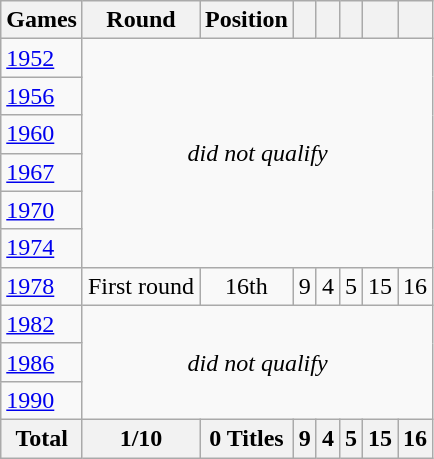<table class="wikitable" style="text-align:center;">
<tr>
<th>Games</th>
<th>Round</th>
<th>Position</th>
<th></th>
<th></th>
<th></th>
<th></th>
<th></th>
</tr>
<tr>
<td style="text-align: left;"> <a href='#'>1952</a></td>
<td colspan=7 rowspan=6><em>did not qualify</em></td>
</tr>
<tr>
<td style="text-align: left;"> <a href='#'>1956</a></td>
</tr>
<tr>
<td style="text-align: left;"> <a href='#'>1960</a></td>
</tr>
<tr>
<td style="text-align: left;"> <a href='#'>1967</a></td>
</tr>
<tr>
<td style="text-align: left;"> <a href='#'>1970</a></td>
</tr>
<tr>
<td style="text-align: left;"> <a href='#'>1974</a></td>
</tr>
<tr>
<td style="text-align: left;"> <a href='#'>1978</a></td>
<td>First round</td>
<td>16th</td>
<td>9</td>
<td>4</td>
<td>5</td>
<td>15</td>
<td>16</td>
</tr>
<tr>
<td style="text-align: left;"> <a href='#'>1982</a></td>
<td colspan=7 rowspan=3><em>did not qualify</em></td>
</tr>
<tr>
<td style="text-align: left;"> <a href='#'>1986</a></td>
</tr>
<tr>
<td style="text-align: left;"> <a href='#'>1990</a></td>
</tr>
<tr>
<th>Total</th>
<th>1/10</th>
<th>0 Titles</th>
<th>9</th>
<th>4</th>
<th>5</th>
<th>15</th>
<th>16</th>
</tr>
</table>
